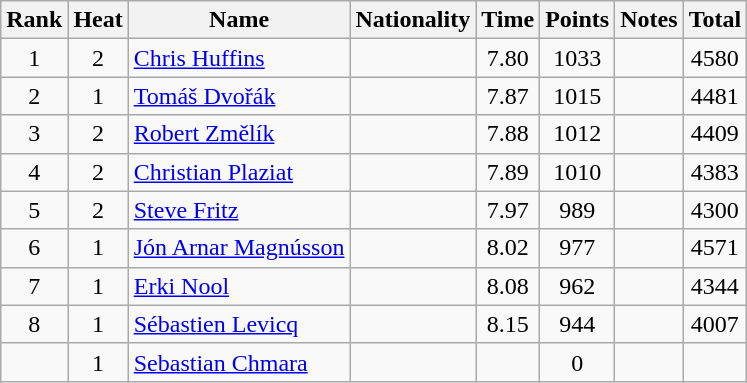<table class="wikitable sortable" style="text-align:center">
<tr>
<th>Rank</th>
<th>Heat</th>
<th>Name</th>
<th>Nationality</th>
<th>Time</th>
<th>Points</th>
<th>Notes</th>
<th>Total</th>
</tr>
<tr>
<td>1</td>
<td>2</td>
<td align="left"><a href='#'>Chris Huffins</a></td>
<td align=left></td>
<td>7.80</td>
<td>1033</td>
<td></td>
<td>4580</td>
</tr>
<tr>
<td>2</td>
<td>1</td>
<td align="left"><a href='#'>Tomáš Dvořák</a></td>
<td align=left></td>
<td>7.87</td>
<td>1015</td>
<td></td>
<td>4481</td>
</tr>
<tr>
<td>3</td>
<td>2</td>
<td align="left"><a href='#'>Robert Změlík</a></td>
<td align=left></td>
<td>7.88</td>
<td>1012</td>
<td></td>
<td>4409</td>
</tr>
<tr>
<td>4</td>
<td>2</td>
<td align="left"><a href='#'>Christian Plaziat</a></td>
<td align=left></td>
<td>7.89</td>
<td>1010</td>
<td></td>
<td>4383</td>
</tr>
<tr>
<td>5</td>
<td>2</td>
<td align="left"><a href='#'>Steve Fritz</a></td>
<td align=left></td>
<td>7.97</td>
<td>989</td>
<td></td>
<td>4300</td>
</tr>
<tr>
<td>6</td>
<td>1</td>
<td align="left"><a href='#'>Jón Arnar Magnússon</a></td>
<td align=left></td>
<td>8.02</td>
<td>977</td>
<td></td>
<td>4571</td>
</tr>
<tr>
<td>7</td>
<td>1</td>
<td align="left"><a href='#'>Erki Nool</a></td>
<td align=left></td>
<td>8.08</td>
<td>962</td>
<td></td>
<td>4344</td>
</tr>
<tr>
<td>8</td>
<td>1</td>
<td align="left"><a href='#'>Sébastien Levicq</a></td>
<td align=left></td>
<td>8.15</td>
<td>944</td>
<td></td>
<td>4007</td>
</tr>
<tr>
<td></td>
<td>1</td>
<td align="left"><a href='#'>Sebastian Chmara</a></td>
<td align=left></td>
<td></td>
<td>0</td>
<td></td>
<td></td>
</tr>
</table>
